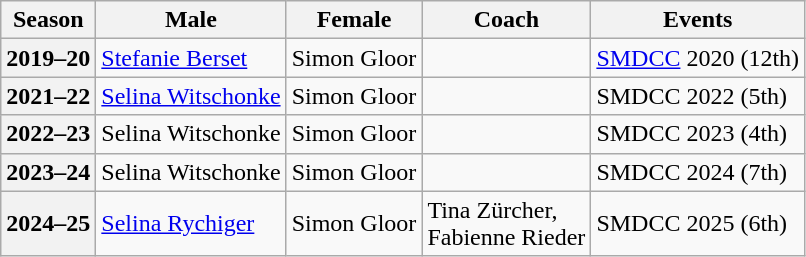<table class="wikitable">
<tr>
<th scope="col">Season</th>
<th scope="col">Male</th>
<th scope="col">Female</th>
<th scope="col">Coach</th>
<th scope="col">Events</th>
</tr>
<tr>
<th scope="row">2019–20</th>
<td><a href='#'>Stefanie Berset</a></td>
<td>Simon Gloor</td>
<td></td>
<td><a href='#'>SMDCC</a> 2020 (12th)</td>
</tr>
<tr>
<th scope="row">2021–22</th>
<td><a href='#'>Selina Witschonke</a></td>
<td>Simon Gloor</td>
<td></td>
<td>SMDCC 2022 (5th)</td>
</tr>
<tr>
<th scope="row">2022–23</th>
<td>Selina Witschonke</td>
<td>Simon Gloor</td>
<td></td>
<td>SMDCC 2023 (4th)</td>
</tr>
<tr>
<th scope="row">2023–24</th>
<td>Selina Witschonke</td>
<td>Simon Gloor</td>
<td></td>
<td>SMDCC 2024 (7th)</td>
</tr>
<tr>
<th scope="row">2024–25</th>
<td><a href='#'>Selina Rychiger</a></td>
<td>Simon Gloor</td>
<td>Tina Zürcher,<br>Fabienne Rieder</td>
<td>SMDCC 2025 (6th)</td>
</tr>
</table>
